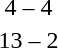<table style="text-align:center">
<tr>
<th width=200></th>
<th width=100></th>
<th width=200></th>
</tr>
<tr>
<td align=right><strong></strong></td>
<td>4 – 4</td>
<td align=left><strong></strong></td>
</tr>
<tr>
<td align=right><strong></strong></td>
<td>13 – 2</td>
<td align=left></td>
</tr>
</table>
